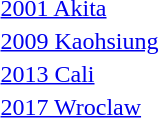<table>
<tr>
<td><a href='#'>2001 Akita</a></td>
<td></td>
<td></td>
<td></td>
</tr>
<tr>
<td><a href='#'>2009 Kaohsiung</a></td>
<td></td>
<td></td>
<td></td>
</tr>
<tr>
<td><a href='#'>2013 Cali</a></td>
<td></td>
<td></td>
<td></td>
</tr>
<tr>
<td><a href='#'>2017 Wroclaw</a></td>
<td></td>
<td></td>
<td></td>
</tr>
</table>
